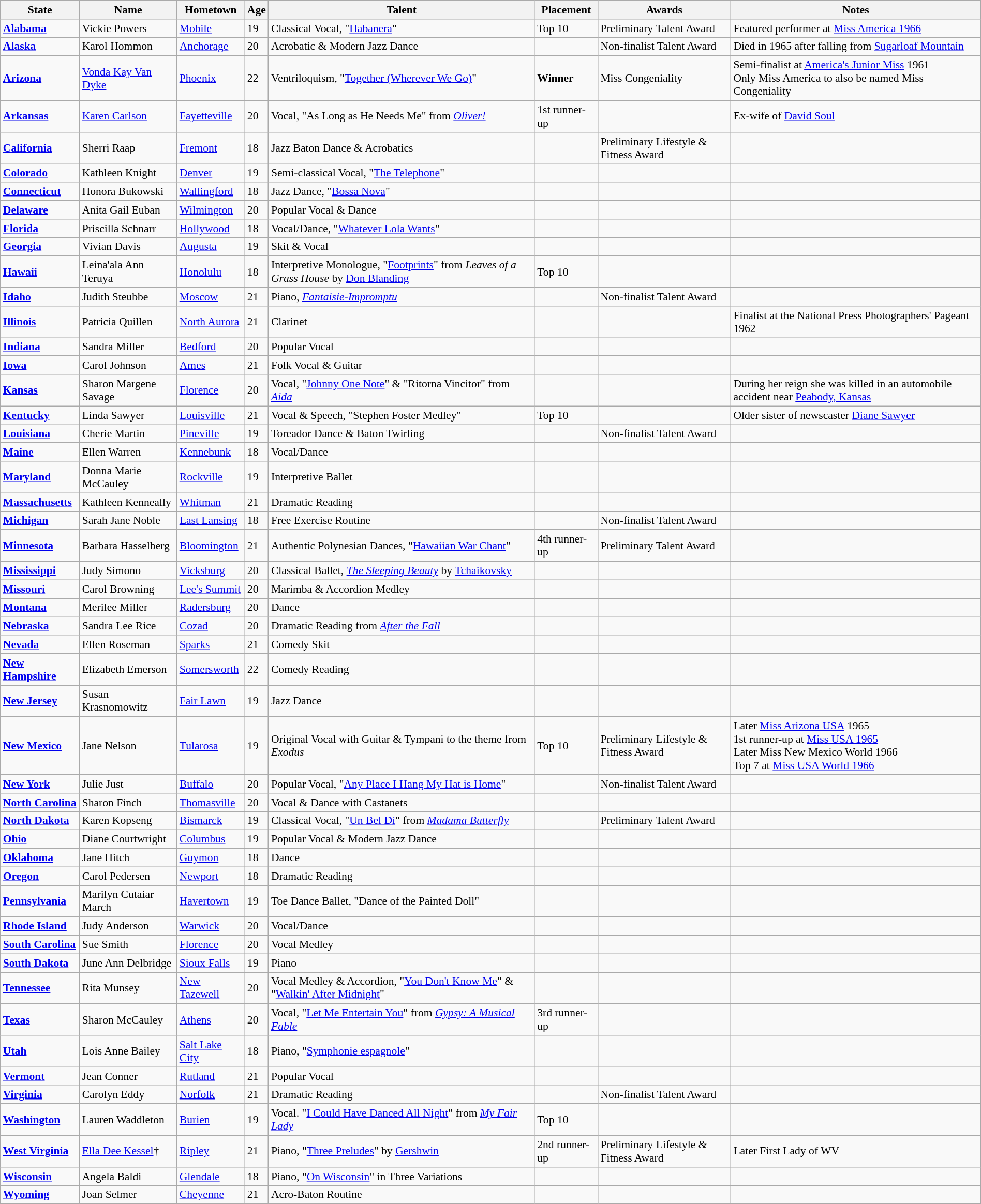<table class="wikitable" style="width:100%; font-size:90%;">
<tr>
<th>State</th>
<th>Name</th>
<th>Hometown</th>
<th>Age</th>
<th>Talent</th>
<th>Placement</th>
<th>Awards</th>
<th>Notes</th>
</tr>
<tr>
<td> <strong><a href='#'>Alabama</a></strong></td>
<td>Vickie Powers</td>
<td><a href='#'>Mobile</a></td>
<td>19</td>
<td>Classical Vocal, "<a href='#'>Habanera</a>"</td>
<td>Top 10</td>
<td>Preliminary Talent Award</td>
<td>Featured performer at <a href='#'>Miss America 1966</a></td>
</tr>
<tr>
<td> <strong><a href='#'>Alaska</a></strong></td>
<td>Karol Hommon</td>
<td><a href='#'>Anchorage</a></td>
<td>20</td>
<td>Acrobatic & Modern Jazz Dance</td>
<td></td>
<td>Non-finalist Talent Award</td>
<td>Died in 1965 after falling from <a href='#'>Sugarloaf Mountain</a></td>
</tr>
<tr>
<td> <strong><a href='#'>Arizona</a></strong></td>
<td><a href='#'>Vonda Kay Van Dyke</a></td>
<td><a href='#'>Phoenix</a></td>
<td>22</td>
<td>Ventriloquism, "<a href='#'>Together (Wherever We Go)</a>"</td>
<td><strong>Winner</strong></td>
<td>Miss Congeniality</td>
<td>Semi-finalist at <a href='#'>America's Junior Miss</a> 1961<br>Only Miss America to also be named Miss Congeniality</td>
</tr>
<tr>
<td> <strong><a href='#'>Arkansas</a></strong></td>
<td><a href='#'>Karen Carlson</a></td>
<td><a href='#'>Fayetteville</a></td>
<td>20</td>
<td>Vocal, "As Long as He Needs Me" from <em><a href='#'>Oliver!</a></em></td>
<td>1st runner-up</td>
<td></td>
<td>Ex-wife of <a href='#'>David Soul</a></td>
</tr>
<tr>
<td> <strong><a href='#'>California</a></strong></td>
<td>Sherri Raap</td>
<td><a href='#'>Fremont</a></td>
<td>18</td>
<td>Jazz Baton Dance & Acrobatics</td>
<td></td>
<td>Preliminary Lifestyle & Fitness Award</td>
<td></td>
</tr>
<tr>
<td> <strong><a href='#'>Colorado</a></strong></td>
<td>Kathleen Knight</td>
<td><a href='#'>Denver</a></td>
<td>19</td>
<td>Semi-classical Vocal, "<a href='#'>The Telephone</a>"</td>
<td></td>
<td></td>
<td></td>
</tr>
<tr>
<td> <strong><a href='#'>Connecticut</a></strong></td>
<td>Honora Bukowski</td>
<td><a href='#'>Wallingford</a></td>
<td>18</td>
<td>Jazz Dance, "<a href='#'>Bossa Nova</a>"</td>
<td></td>
<td></td>
<td></td>
</tr>
<tr>
<td> <strong><a href='#'>Delaware</a></strong></td>
<td>Anita Gail Euban</td>
<td><a href='#'>Wilmington</a></td>
<td>20</td>
<td>Popular Vocal & Dance</td>
<td></td>
<td></td>
<td></td>
</tr>
<tr>
<td> <strong><a href='#'>Florida</a></strong></td>
<td>Priscilla Schnarr</td>
<td><a href='#'>Hollywood</a></td>
<td>18</td>
<td>Vocal/Dance, "<a href='#'>Whatever Lola Wants</a>"</td>
<td></td>
<td></td>
<td></td>
</tr>
<tr>
<td> <strong><a href='#'>Georgia</a></strong></td>
<td>Vivian Davis</td>
<td><a href='#'>Augusta</a></td>
<td>19</td>
<td>Skit & Vocal</td>
<td></td>
<td></td>
<td></td>
</tr>
<tr>
<td> <strong><a href='#'>Hawaii</a></strong></td>
<td>Leina'ala Ann Teruya</td>
<td><a href='#'>Honolulu</a></td>
<td>18</td>
<td>Interpretive Monologue, "<a href='#'>Footprints</a>" from <em>Leaves of a Grass House</em> by <a href='#'>Don Blanding</a></td>
<td>Top 10</td>
<td></td>
<td></td>
</tr>
<tr>
<td> <strong><a href='#'>Idaho</a></strong></td>
<td>Judith Steubbe</td>
<td><a href='#'>Moscow</a></td>
<td>21</td>
<td>Piano, <em><a href='#'>Fantaisie-Impromptu</a></em></td>
<td></td>
<td>Non-finalist Talent Award</td>
<td></td>
</tr>
<tr>
<td> <strong><a href='#'>Illinois</a></strong></td>
<td>Patricia Quillen</td>
<td><a href='#'>North Aurora</a></td>
<td>21</td>
<td>Clarinet</td>
<td></td>
<td></td>
<td>Finalist at the National Press Photographers' Pageant 1962</td>
</tr>
<tr>
<td> <strong><a href='#'>Indiana</a></strong></td>
<td>Sandra Miller</td>
<td><a href='#'>Bedford</a></td>
<td>20</td>
<td>Popular Vocal</td>
<td></td>
<td></td>
<td></td>
</tr>
<tr>
<td> <strong><a href='#'>Iowa</a></strong></td>
<td>Carol Johnson</td>
<td><a href='#'>Ames</a></td>
<td>21</td>
<td>Folk Vocal & Guitar</td>
<td></td>
<td></td>
<td></td>
</tr>
<tr>
<td> <strong><a href='#'>Kansas</a></strong></td>
<td>Sharon Margene Savage</td>
<td><a href='#'>Florence</a></td>
<td>20</td>
<td>Vocal, "<a href='#'>Johnny One Note</a>" & "Ritorna Vincitor" from <em><a href='#'>Aida</a></em></td>
<td></td>
<td></td>
<td>During her reign she was killed in an automobile accident near <a href='#'>Peabody, Kansas</a></td>
</tr>
<tr>
<td> <strong><a href='#'>Kentucky</a></strong></td>
<td>Linda Sawyer</td>
<td><a href='#'>Louisville</a></td>
<td>21</td>
<td>Vocal & Speech, "Stephen Foster Medley"</td>
<td>Top 10</td>
<td></td>
<td>Older sister of newscaster <a href='#'>Diane Sawyer</a></td>
</tr>
<tr>
<td> <strong><a href='#'>Louisiana</a></strong></td>
<td>Cherie Martin</td>
<td><a href='#'>Pineville</a></td>
<td>19</td>
<td>Toreador Dance & Baton Twirling</td>
<td></td>
<td>Non-finalist Talent Award</td>
<td></td>
</tr>
<tr>
<td> <strong><a href='#'>Maine</a></strong></td>
<td>Ellen Warren</td>
<td><a href='#'>Kennebunk</a></td>
<td>18</td>
<td>Vocal/Dance</td>
<td></td>
<td></td>
<td></td>
</tr>
<tr>
<td> <strong><a href='#'>Maryland</a></strong></td>
<td>Donna Marie McCauley</td>
<td><a href='#'>Rockville</a></td>
<td>19</td>
<td>Interpretive Ballet</td>
<td></td>
<td></td>
<td></td>
</tr>
<tr>
<td> <strong><a href='#'>Massachusetts</a></strong></td>
<td>Kathleen Kenneally</td>
<td><a href='#'>Whitman</a></td>
<td>21</td>
<td>Dramatic Reading</td>
<td></td>
<td></td>
<td></td>
</tr>
<tr>
<td> <strong><a href='#'>Michigan</a></strong></td>
<td>Sarah Jane Noble</td>
<td><a href='#'>East Lansing</a></td>
<td>18</td>
<td>Free Exercise Routine</td>
<td></td>
<td>Non-finalist Talent Award</td>
<td></td>
</tr>
<tr>
<td> <strong><a href='#'>Minnesota</a></strong></td>
<td>Barbara Hasselberg</td>
<td><a href='#'>Bloomington</a></td>
<td>21</td>
<td>Authentic Polynesian Dances, "<a href='#'>Hawaiian War Chant</a>"</td>
<td>4th runner-up</td>
<td>Preliminary Talent Award</td>
<td></td>
</tr>
<tr>
<td> <strong><a href='#'>Mississippi</a></strong></td>
<td>Judy Simono</td>
<td><a href='#'>Vicksburg</a></td>
<td>20</td>
<td>Classical Ballet, <em><a href='#'>The Sleeping Beauty</a></em> by <a href='#'>Tchaikovsky</a></td>
<td></td>
<td></td>
<td></td>
</tr>
<tr>
<td> <strong><a href='#'>Missouri</a></strong></td>
<td>Carol Browning</td>
<td><a href='#'>Lee's Summit</a></td>
<td>20</td>
<td>Marimba & Accordion Medley</td>
<td></td>
<td></td>
<td></td>
</tr>
<tr>
<td> <strong><a href='#'>Montana</a></strong></td>
<td>Merilee Miller</td>
<td><a href='#'>Radersburg</a></td>
<td>20</td>
<td>Dance</td>
<td></td>
<td></td>
<td></td>
</tr>
<tr>
<td> <strong><a href='#'>Nebraska</a></strong></td>
<td>Sandra Lee Rice</td>
<td><a href='#'>Cozad</a></td>
<td>20</td>
<td>Dramatic Reading from <em><a href='#'>After the Fall</a></em></td>
<td></td>
<td></td>
<td></td>
</tr>
<tr>
<td> <strong><a href='#'>Nevada</a></strong></td>
<td>Ellen Roseman</td>
<td><a href='#'>Sparks</a></td>
<td>21</td>
<td>Comedy Skit</td>
<td></td>
<td></td>
<td></td>
</tr>
<tr>
<td> <strong><a href='#'>New Hampshire</a></strong></td>
<td>Elizabeth Emerson</td>
<td><a href='#'>Somersworth</a></td>
<td>22</td>
<td>Comedy Reading</td>
<td></td>
<td></td>
<td></td>
</tr>
<tr>
<td> <strong><a href='#'>New Jersey</a></strong></td>
<td>Susan Krasnomowitz</td>
<td><a href='#'>Fair Lawn</a></td>
<td>19</td>
<td>Jazz Dance</td>
<td></td>
<td></td>
<td></td>
</tr>
<tr>
<td> <strong><a href='#'>New Mexico</a></strong></td>
<td>Jane Nelson</td>
<td><a href='#'>Tularosa</a></td>
<td>19</td>
<td>Original Vocal with Guitar & Tympani to the theme from <em>Exodus</em></td>
<td>Top 10</td>
<td>Preliminary Lifestyle & Fitness Award</td>
<td>Later <a href='#'>Miss Arizona USA</a> 1965<br>1st runner-up at <a href='#'>Miss USA 1965</a><br>Later Miss New Mexico World 1966<br>Top 7 at <a href='#'>Miss USA World 1966</a></td>
</tr>
<tr>
<td> <strong><a href='#'>New York</a></strong></td>
<td>Julie Just</td>
<td><a href='#'>Buffalo</a></td>
<td>20</td>
<td>Popular Vocal, "<a href='#'>Any Place I Hang My Hat is Home</a>"</td>
<td></td>
<td>Non-finalist Talent Award</td>
<td></td>
</tr>
<tr>
<td> <strong><a href='#'>North Carolina</a></strong></td>
<td>Sharon Finch</td>
<td><a href='#'>Thomasville</a></td>
<td>20</td>
<td>Vocal & Dance with Castanets</td>
<td></td>
<td></td>
<td></td>
</tr>
<tr>
<td> <strong><a href='#'>North Dakota</a></strong></td>
<td>Karen Kopseng</td>
<td><a href='#'>Bismarck</a></td>
<td>19</td>
<td>Classical Vocal, "<a href='#'>Un Bel Dì</a>" from <em><a href='#'>Madama Butterfly</a></em></td>
<td></td>
<td>Preliminary Talent Award</td>
<td></td>
</tr>
<tr>
<td> <strong><a href='#'>Ohio</a></strong></td>
<td>Diane Courtwright</td>
<td><a href='#'>Columbus</a></td>
<td>19</td>
<td>Popular Vocal & Modern Jazz Dance</td>
<td></td>
<td></td>
<td></td>
</tr>
<tr>
<td> <strong><a href='#'>Oklahoma</a></strong></td>
<td>Jane Hitch</td>
<td><a href='#'>Guymon</a></td>
<td>18</td>
<td>Dance</td>
<td></td>
<td></td>
<td></td>
</tr>
<tr>
<td> <strong><a href='#'>Oregon</a></strong></td>
<td>Carol Pedersen</td>
<td><a href='#'>Newport</a></td>
<td>18</td>
<td>Dramatic Reading</td>
<td></td>
<td></td>
<td></td>
</tr>
<tr>
<td> <strong><a href='#'>Pennsylvania</a></strong></td>
<td>Marilyn Cutaiar March</td>
<td><a href='#'>Havertown</a></td>
<td>19</td>
<td>Toe Dance Ballet, "Dance of the Painted Doll"</td>
<td></td>
<td></td>
<td></td>
</tr>
<tr>
<td> <strong><a href='#'>Rhode Island</a></strong></td>
<td>Judy Anderson</td>
<td><a href='#'>Warwick</a></td>
<td>20</td>
<td>Vocal/Dance</td>
<td></td>
<td></td>
<td></td>
</tr>
<tr>
<td> <strong><a href='#'>South Carolina</a></strong></td>
<td>Sue Smith</td>
<td><a href='#'>Florence</a></td>
<td>20</td>
<td>Vocal Medley</td>
<td></td>
<td></td>
<td></td>
</tr>
<tr>
<td> <strong><a href='#'>South Dakota</a></strong></td>
<td>June Ann Delbridge</td>
<td><a href='#'>Sioux Falls</a></td>
<td>19</td>
<td>Piano</td>
<td></td>
<td></td>
<td></td>
</tr>
<tr>
<td> <strong><a href='#'>Tennessee</a></strong></td>
<td>Rita Munsey</td>
<td><a href='#'>New Tazewell</a></td>
<td>20</td>
<td>Vocal Medley & Accordion, "<a href='#'>You Don't Know Me</a>" & "<a href='#'>Walkin' After Midnight</a>"</td>
<td></td>
<td></td>
<td></td>
</tr>
<tr>
<td> <strong><a href='#'>Texas</a></strong></td>
<td>Sharon McCauley</td>
<td><a href='#'>Athens</a></td>
<td>20</td>
<td>Vocal, "<a href='#'>Let Me Entertain You</a>" from <em><a href='#'>Gypsy: A Musical Fable</a></em></td>
<td>3rd runner-up</td>
<td></td>
<td></td>
</tr>
<tr>
<td> <strong><a href='#'>Utah</a></strong></td>
<td>Lois Anne Bailey</td>
<td><a href='#'>Salt Lake City</a></td>
<td>18</td>
<td>Piano, "<a href='#'>Symphonie espagnole</a>"</td>
<td></td>
<td></td>
<td></td>
</tr>
<tr>
<td> <strong><a href='#'>Vermont</a></strong></td>
<td>Jean Conner</td>
<td><a href='#'>Rutland</a></td>
<td>21</td>
<td>Popular Vocal</td>
<td></td>
<td></td>
<td></td>
</tr>
<tr>
<td> <strong><a href='#'>Virginia</a></strong></td>
<td>Carolyn Eddy</td>
<td><a href='#'>Norfolk</a></td>
<td>21</td>
<td>Dramatic Reading</td>
<td></td>
<td>Non-finalist Talent Award</td>
<td></td>
</tr>
<tr>
<td> <strong><a href='#'>Washington</a></strong></td>
<td>Lauren Waddleton</td>
<td><a href='#'>Burien</a></td>
<td>19</td>
<td>Vocal. "<a href='#'>I Could Have Danced All Night</a>" from <em><a href='#'>My Fair Lady</a></em></td>
<td>Top 10</td>
<td></td>
<td></td>
</tr>
<tr>
<td> <strong><a href='#'>West Virginia</a></strong></td>
<td><a href='#'>Ella Dee Kessel</a>†</td>
<td><a href='#'>Ripley</a></td>
<td>21</td>
<td>Piano, "<a href='#'>Three Preludes</a>" by <a href='#'>Gershwin</a></td>
<td>2nd runner-up</td>
<td>Preliminary Lifestyle & Fitness Award</td>
<td>Later First Lady of WV</td>
</tr>
<tr>
<td> <strong><a href='#'>Wisconsin</a></strong></td>
<td>Angela Baldi</td>
<td><a href='#'>Glendale</a></td>
<td>18</td>
<td>Piano, "<a href='#'>On Wisconsin</a>" in Three Variations</td>
<td></td>
<td></td>
<td></td>
</tr>
<tr>
<td> <strong><a href='#'>Wyoming</a></strong></td>
<td>Joan Selmer</td>
<td><a href='#'>Cheyenne</a></td>
<td>21</td>
<td>Acro-Baton Routine</td>
<td></td>
<td></td>
<td></td>
</tr>
</table>
